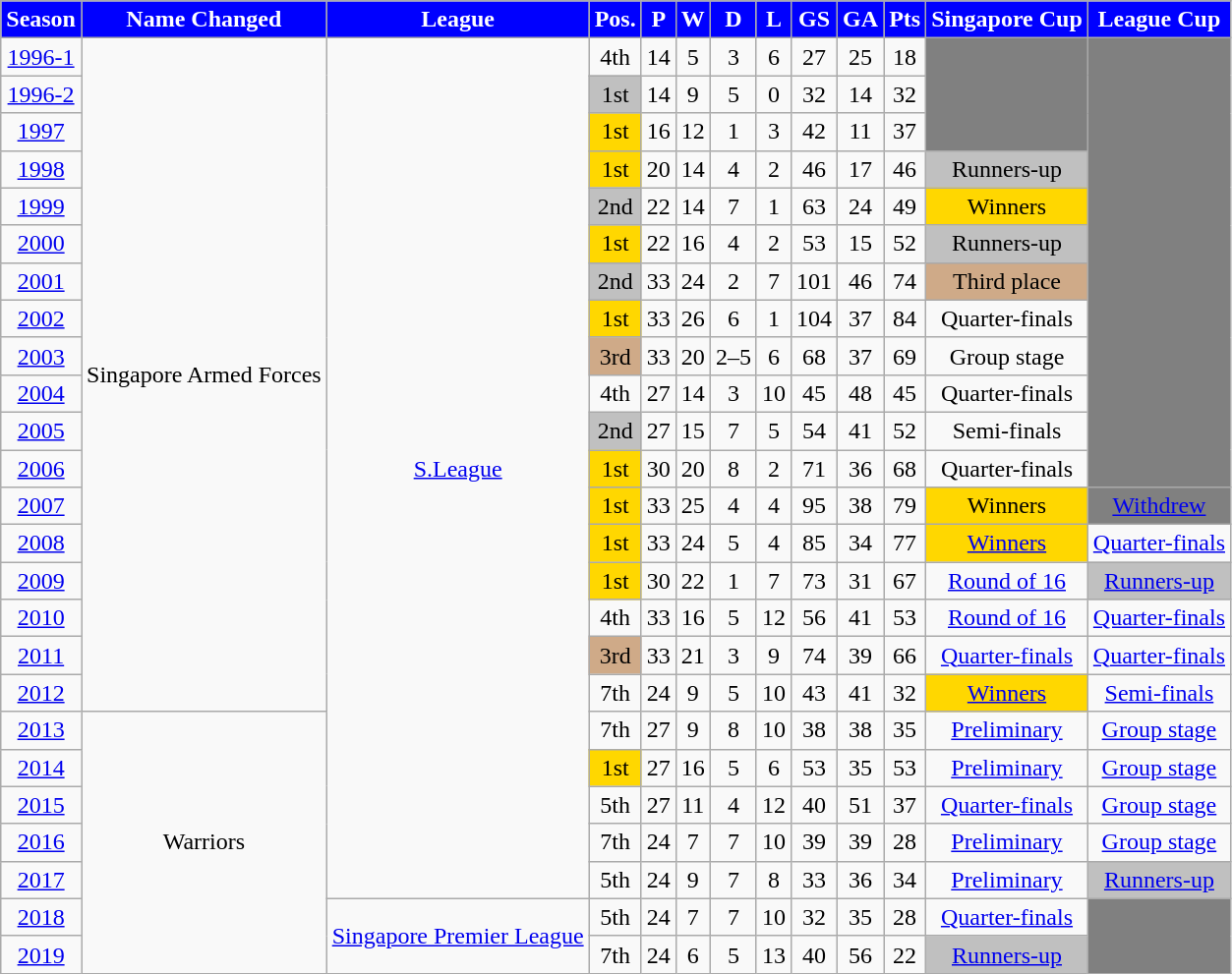<table class="wikitable" style="text-align: center">
<tr style="background:#efefef;">
<th style="background-color:blue; color:white;">Season</th>
<th style="background-color:blue; color:white;">Name Changed</th>
<th style="background-color:blue; color:white;">League</th>
<th style="background-color:blue; color:white;">Pos.</th>
<th style="background-color:blue; color:white;">P</th>
<th style="background-color:blue; color:white;">W</th>
<th style="background-color:blue; color:white;">D</th>
<th style="background-color:blue; color:white;">L</th>
<th style="background-color:blue; color:white;">GS</th>
<th style="background-color:blue; color:white;">GA</th>
<th style="background-color:blue; color:white;">Pts</th>
<th style="background-color:blue; color:white;">Singapore Cup</th>
<th style="background-color:blue; color:white;">League Cup</th>
</tr>
<tr>
<td><a href='#'>1996-1</a></td>
<td align='center' rowspan="18">Singapore Armed Forces</td>
<td rowspan="23"><a href='#'>S.League</a></td>
<td>4th</td>
<td>14</td>
<td>5</td>
<td>3</td>
<td>6</td>
<td>27</td>
<td>25</td>
<td>18</td>
<td rowspan="3" bgcolor=grey></td>
<td rowspan="12" bgcolor=grey></td>
</tr>
<tr>
<td><a href='#'>1996-2</a></td>
<td bgcolor=silver>1st</td>
<td>14</td>
<td>9</td>
<td>5</td>
<td>0</td>
<td>32</td>
<td>14</td>
<td>32</td>
</tr>
<tr>
<td><a href='#'>1997</a></td>
<td bgcolor=gold>1st</td>
<td>16</td>
<td>12</td>
<td>1</td>
<td>3</td>
<td>42</td>
<td>11</td>
<td>37</td>
</tr>
<tr>
<td><a href='#'>1998</a></td>
<td bgcolor=gold>1st</td>
<td>20</td>
<td>14</td>
<td>4</td>
<td>2</td>
<td>46</td>
<td>17</td>
<td>46</td>
<td bgcolor=silver>Runners-up</td>
</tr>
<tr>
<td><a href='#'>1999</a></td>
<td bgcolor=silver>2nd</td>
<td>22</td>
<td>14</td>
<td>7</td>
<td>1</td>
<td>63</td>
<td>24</td>
<td>49</td>
<td bgcolor=gold>Winners</td>
</tr>
<tr>
<td><a href='#'>2000</a></td>
<td bgcolor=gold>1st</td>
<td>22</td>
<td>16</td>
<td>4</td>
<td>2</td>
<td>53</td>
<td>15</td>
<td>52</td>
<td bgcolor=silver>Runners-up</td>
</tr>
<tr>
<td><a href='#'>2001</a></td>
<td bgcolor=silver>2nd</td>
<td>33</td>
<td>24</td>
<td>2</td>
<td>7</td>
<td>101</td>
<td>46</td>
<td>74</td>
<td style="background:#cfaa88;">Third place</td>
</tr>
<tr>
<td><a href='#'>2002</a></td>
<td bgcolor=gold>1st</td>
<td>33</td>
<td>26</td>
<td>6</td>
<td>1</td>
<td>104</td>
<td>37</td>
<td>84</td>
<td>Quarter-finals</td>
</tr>
<tr>
<td><a href='#'>2003</a></td>
<td style="background:#cfaa88;">3rd</td>
<td>33</td>
<td>20</td>
<td>2–5</td>
<td>6</td>
<td>68</td>
<td>37</td>
<td>69</td>
<td>Group stage</td>
</tr>
<tr>
<td><a href='#'>2004</a></td>
<td>4th</td>
<td>27</td>
<td>14</td>
<td>3</td>
<td>10</td>
<td>45</td>
<td>48</td>
<td>45</td>
<td>Quarter-finals</td>
</tr>
<tr>
<td><a href='#'>2005</a></td>
<td bgcolor=silver>2nd</td>
<td>27</td>
<td>15</td>
<td>7</td>
<td>5</td>
<td>54</td>
<td>41</td>
<td>52</td>
<td>Semi-finals</td>
</tr>
<tr>
<td><a href='#'>2006</a></td>
<td bgcolor=gold>1st</td>
<td>30</td>
<td>20</td>
<td>8</td>
<td>2</td>
<td>71</td>
<td>36</td>
<td>68</td>
<td>Quarter-finals</td>
</tr>
<tr>
<td><a href='#'>2007</a></td>
<td bgcolor=gold>1st</td>
<td>33</td>
<td>25</td>
<td>4</td>
<td>4</td>
<td>95</td>
<td>38</td>
<td>79</td>
<td bgcolor=gold>Winners</td>
<td bgcolor=grey><a href='#'>Withdrew</a></td>
</tr>
<tr>
<td><a href='#'>2008</a></td>
<td bgcolor=gold>1st</td>
<td>33</td>
<td>24</td>
<td>5</td>
<td>4</td>
<td>85</td>
<td>34</td>
<td>77</td>
<td bgcolor=gold><a href='#'>Winners</a></td>
<td><a href='#'>Quarter-finals</a></td>
</tr>
<tr>
<td><a href='#'>2009</a></td>
<td bgcolor=gold>1st</td>
<td>30</td>
<td>22</td>
<td>1</td>
<td>7</td>
<td>73</td>
<td>31</td>
<td>67</td>
<td><a href='#'>Round of 16</a></td>
<td bgcolor=silver><a href='#'>Runners-up</a></td>
</tr>
<tr>
<td><a href='#'>2010</a></td>
<td>4th</td>
<td>33</td>
<td>16</td>
<td>5</td>
<td>12</td>
<td>56</td>
<td>41</td>
<td>53</td>
<td><a href='#'>Round of 16</a></td>
<td><a href='#'>Quarter-finals</a></td>
</tr>
<tr>
<td><a href='#'>2011</a></td>
<td style="background:#cfaa88;">3rd</td>
<td>33</td>
<td>21</td>
<td>3</td>
<td>9</td>
<td>74</td>
<td>39</td>
<td>66</td>
<td><a href='#'>Quarter-finals</a></td>
<td><a href='#'>Quarter-finals</a></td>
</tr>
<tr>
<td><a href='#'>2012</a></td>
<td>7th</td>
<td>24</td>
<td>9</td>
<td>5</td>
<td>10</td>
<td>43</td>
<td>41</td>
<td>32</td>
<td bgcolor=gold><a href='#'>Winners</a></td>
<td><a href='#'>Semi-finals</a></td>
</tr>
<tr>
<td><a href='#'>2013</a></td>
<td align='center' rowspan="7">Warriors</td>
<td>7th</td>
<td>27</td>
<td>9</td>
<td>8</td>
<td>10</td>
<td>38</td>
<td>38</td>
<td>35</td>
<td><a href='#'>Preliminary</a></td>
<td><a href='#'>Group stage</a></td>
</tr>
<tr>
<td><a href='#'>2014</a></td>
<td bgcolor=gold>1st</td>
<td>27</td>
<td>16</td>
<td>5</td>
<td>6</td>
<td>53</td>
<td>35</td>
<td>53</td>
<td><a href='#'>Preliminary</a></td>
<td><a href='#'>Group stage</a></td>
</tr>
<tr>
<td><a href='#'>2015</a></td>
<td>5th</td>
<td>27</td>
<td>11</td>
<td>4</td>
<td>12</td>
<td>40</td>
<td>51</td>
<td>37</td>
<td><a href='#'>Quarter-finals</a></td>
<td><a href='#'>Group stage</a></td>
</tr>
<tr>
<td><a href='#'>2016</a></td>
<td>7th</td>
<td>24</td>
<td>7</td>
<td>7</td>
<td>10</td>
<td>39</td>
<td>39</td>
<td>28</td>
<td><a href='#'>Preliminary</a></td>
<td><a href='#'>Group stage</a></td>
</tr>
<tr>
<td><a href='#'>2017</a></td>
<td>5th</td>
<td>24</td>
<td>9</td>
<td>7</td>
<td>8</td>
<td>33</td>
<td>36</td>
<td>34</td>
<td><a href='#'>Preliminary</a></td>
<td bgcolor=silver><a href='#'>Runners-up</a></td>
</tr>
<tr>
<td><a href='#'>2018</a></td>
<td rowspan="2"><a href='#'>Singapore Premier League</a></td>
<td>5th</td>
<td>24</td>
<td>7</td>
<td>7</td>
<td>10</td>
<td>32</td>
<td>35</td>
<td>28</td>
<td><a href='#'>Quarter-finals</a></td>
<td rowspan="2" style="background:gray;"></td>
</tr>
<tr>
<td><a href='#'>2019</a></td>
<td>7th</td>
<td>24</td>
<td>6</td>
<td>5</td>
<td>13</td>
<td>40</td>
<td>56</td>
<td>22</td>
<td bgcolor=silver><a href='#'>Runners-up</a></td>
</tr>
</table>
